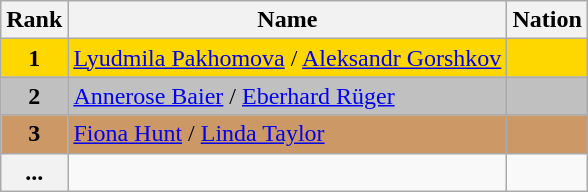<table class="wikitable">
<tr>
<th>Rank</th>
<th>Name</th>
<th>Nation</th>
</tr>
<tr bgcolor="gold">
<td align="center"><strong>1</strong></td>
<td><a href='#'>Lyudmila Pakhomova</a> / <a href='#'>Aleksandr Gorshkov</a></td>
<td></td>
</tr>
<tr bgcolor="silver">
<td align="center"><strong>2</strong></td>
<td><a href='#'>Annerose Baier</a> / <a href='#'>Eberhard Rüger</a></td>
<td></td>
</tr>
<tr bgcolor="cc9966">
<td align="center"><strong>3</strong></td>
<td><a href='#'>Fiona Hunt</a> / <a href='#'>Linda Taylor</a></td>
<td></td>
</tr>
<tr>
<th>...</th>
<td></td>
<td></td>
</tr>
</table>
